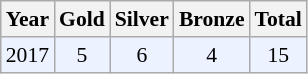<table class="sortable wikitable" style="font-size: 90%;">
<tr>
<th>Year</th>
<th>Gold</th>
<th>Silver</th>
<th>Bronze</th>
<th>Total</th>
</tr>
<tr style="background:#ECF2FF">
<td align="center">2017</td>
<td align="center">5</td>
<td align="center">6</td>
<td align="center">4</td>
<td align="center">15</td>
</tr>
</table>
